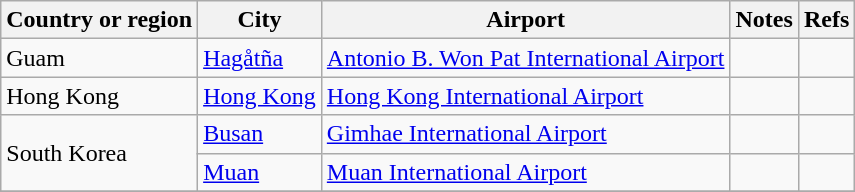<table class="sortable wikitable">
<tr>
<th>Country or region</th>
<th>City</th>
<th>Airport</th>
<th>Notes</th>
<th class="unsortable">Refs</th>
</tr>
<tr>
<td>Guam</td>
<td><a href='#'>Hagåtña</a></td>
<td><a href='#'>Antonio B. Won Pat International Airport</a></td>
<td></td>
<td align=center></td>
</tr>
<tr>
<td>Hong Kong</td>
<td><a href='#'>Hong Kong</a></td>
<td><a href='#'>Hong Kong International Airport</a></td>
<td></td>
<td align=center></td>
</tr>
<tr>
<td rowspan="2">South Korea</td>
<td><a href='#'>Busan</a></td>
<td><a href='#'>Gimhae International Airport</a></td>
<td></td>
<td align=center></td>
</tr>
<tr>
<td><a href='#'>Muan</a></td>
<td><a href='#'>Muan International Airport</a></td>
<td></td>
<td align=center></td>
</tr>
<tr>
</tr>
</table>
